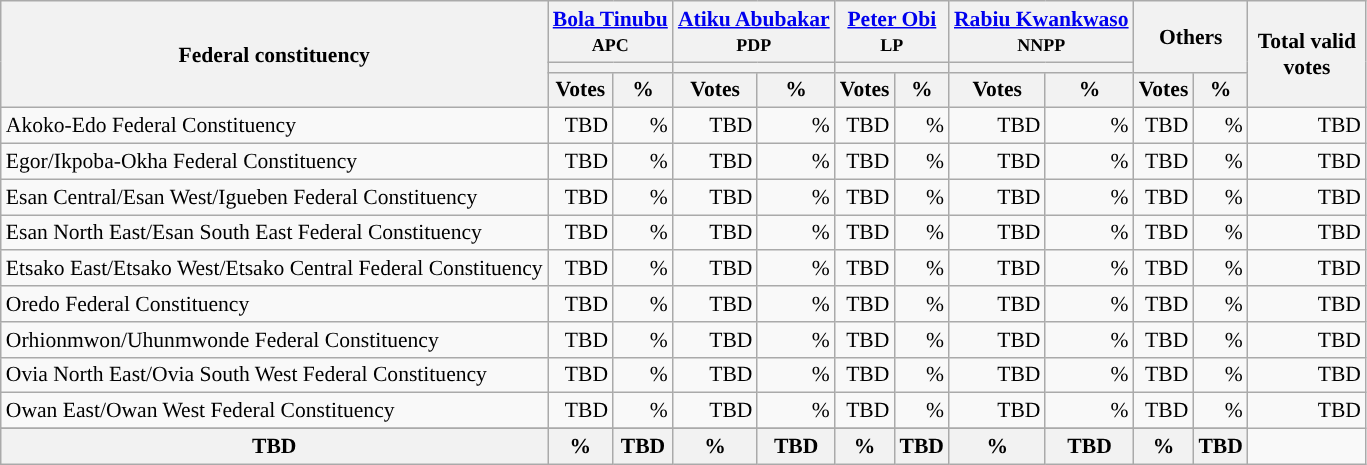<table class="wikitable sortable" style="text-align:right; font-size:90%">
<tr>
<th rowspan="3" style="max-width:7.5em;">Federal constituency</th>
<th colspan="2"><a href='#'>Bola Tinubu</a><br><small>APC</small></th>
<th colspan="2"><a href='#'>Atiku Abubakar</a><br><small>PDP</small></th>
<th colspan="2"><a href='#'>Peter Obi</a><br><small>LP</small></th>
<th colspan="2"><a href='#'>Rabiu Kwankwaso</a><br><small>NNPP</small></th>
<th colspan="2" rowspan="2">Others</th>
<th rowspan="3" style="max-width:5em;">Total valid votes</th>
</tr>
<tr>
<th colspan=2 style="background-color:"></th>
<th colspan=2 style="background-color:"></th>
<th colspan=2 style="background-color:"></th>
<th colspan=2 style="background-color:"></th>
</tr>
<tr>
<th>Votes</th>
<th>%</th>
<th>Votes</th>
<th>%</th>
<th>Votes</th>
<th>%</th>
<th>Votes</th>
<th>%</th>
<th>Votes</th>
<th>%</th>
</tr>
<tr style="background-color:#">
<td style="text-align:left;">Akoko-Edo Federal Constituency</td>
<td>TBD</td>
<td>%</td>
<td>TBD</td>
<td>%</td>
<td>TBD</td>
<td>%</td>
<td>TBD</td>
<td>%</td>
<td>TBD</td>
<td>%</td>
<td>TBD</td>
</tr>
<tr style="background-color:#">
<td style="text-align:left;">Egor/Ikpoba-Okha Federal Constituency</td>
<td>TBD</td>
<td>%</td>
<td>TBD</td>
<td>%</td>
<td>TBD</td>
<td>%</td>
<td>TBD</td>
<td>%</td>
<td>TBD</td>
<td>%</td>
<td>TBD</td>
</tr>
<tr style="background-color:#">
<td style="text-align:left;">Esan Central/Esan West/Igueben Federal Constituency</td>
<td>TBD</td>
<td>%</td>
<td>TBD</td>
<td>%</td>
<td>TBD</td>
<td>%</td>
<td>TBD</td>
<td>%</td>
<td>TBD</td>
<td>%</td>
<td>TBD</td>
</tr>
<tr style="background-color:#">
<td style="text-align:left;">Esan North East/Esan South East Federal Constituency</td>
<td>TBD</td>
<td>%</td>
<td>TBD</td>
<td>%</td>
<td>TBD</td>
<td>%</td>
<td>TBD</td>
<td>%</td>
<td>TBD</td>
<td>%</td>
<td>TBD</td>
</tr>
<tr style="background-color:#">
<td style="text-align:left;">Etsako East/Etsako West/Etsako Central Federal Constituency</td>
<td>TBD</td>
<td>%</td>
<td>TBD</td>
<td>%</td>
<td>TBD</td>
<td>%</td>
<td>TBD</td>
<td>%</td>
<td>TBD</td>
<td>%</td>
<td>TBD</td>
</tr>
<tr style="background-color:#">
<td style="text-align:left;">Oredo Federal Constituency</td>
<td>TBD</td>
<td>%</td>
<td>TBD</td>
<td>%</td>
<td>TBD</td>
<td>%</td>
<td>TBD</td>
<td>%</td>
<td>TBD</td>
<td>%</td>
<td>TBD</td>
</tr>
<tr style="background-color:#">
<td style="text-align:left;">Orhionmwon/Uhunmwonde Federal Constituency</td>
<td>TBD</td>
<td>%</td>
<td>TBD</td>
<td>%</td>
<td>TBD</td>
<td>%</td>
<td>TBD</td>
<td>%</td>
<td>TBD</td>
<td>%</td>
<td>TBD</td>
</tr>
<tr style="background-color:#">
<td style="text-align:left;">Ovia North East/Ovia South West Federal Constituency</td>
<td>TBD</td>
<td>%</td>
<td>TBD</td>
<td>%</td>
<td>TBD</td>
<td>%</td>
<td>TBD</td>
<td>%</td>
<td>TBD</td>
<td>%</td>
<td>TBD</td>
</tr>
<tr style="background-color:#">
<td style="text-align:left;">Owan East/Owan West Federal Constituency</td>
<td>TBD</td>
<td>%</td>
<td>TBD</td>
<td>%</td>
<td>TBD</td>
<td>%</td>
<td>TBD</td>
<td>%</td>
<td>TBD</td>
<td>%</td>
<td>TBD</td>
</tr>
<tr>
</tr>
<tr>
<th>TBD</th>
<th>%</th>
<th>TBD</th>
<th>%</th>
<th>TBD</th>
<th>%</th>
<th>TBD</th>
<th>%</th>
<th>TBD</th>
<th>%</th>
<th>TBD</th>
</tr>
</table>
